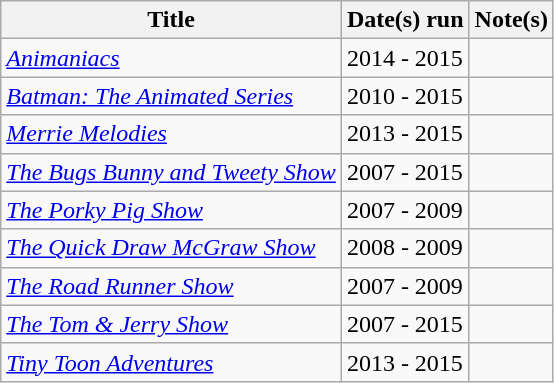<table class="wikitable">
<tr>
<th>Title</th>
<th>Date(s) run</th>
<th>Note(s)</th>
</tr>
<tr>
<td><em><a href='#'>Animaniacs</a></em></td>
<td>2014 - 2015</td>
<td></td>
</tr>
<tr>
<td><em><a href='#'>Batman: The Animated Series</a></em></td>
<td>2010 - 2015</td>
<td></td>
</tr>
<tr>
<td><em><a href='#'>Merrie Melodies</a></em></td>
<td>2013 - 2015</td>
<td></td>
</tr>
<tr>
<td><em><a href='#'>The Bugs Bunny and Tweety Show</a></em></td>
<td>2007 - 2015</td>
<td></td>
</tr>
<tr>
<td><em><a href='#'>The Porky Pig Show</a></em></td>
<td>2007 - 2009</td>
<td></td>
</tr>
<tr>
<td><em><a href='#'>The Quick Draw McGraw Show</a></em></td>
<td>2008 - 2009</td>
<td></td>
</tr>
<tr>
<td><em><a href='#'>The Road Runner Show</a></em></td>
<td>2007 - 2009</td>
<td></td>
</tr>
<tr>
<td><em><a href='#'>The Tom & Jerry Show</a></em></td>
<td>2007 - 2015</td>
<td></td>
</tr>
<tr>
<td><em><a href='#'>Tiny Toon Adventures</a></em></td>
<td>2013 - 2015</td>
<td></td>
</tr>
</table>
